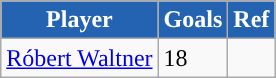<table class="wikitable">
<tr>
<th style="background:#2462B2; color:#FFFFFF">Player</th>
<th style="background:#2462B2; color:#FFFFFF">Goals</th>
<th style="background:#2462B2; color:#FFFFFF">Ref</th>
</tr>
<tr>
<td> <a href='#'>Róbert Waltner</a></td>
<td>18</td>
<td></td>
</tr>
</table>
